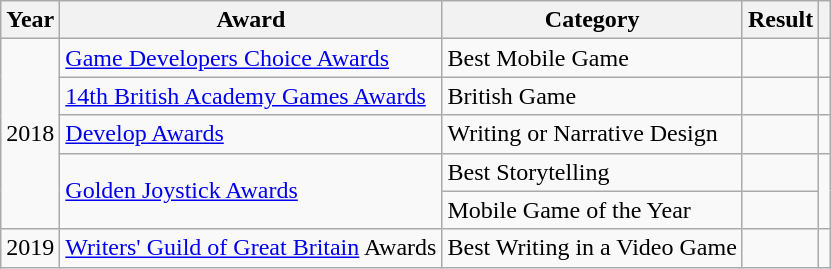<table class="wikitable sortable">
<tr>
<th>Year</th>
<th>Award</th>
<th>Category</th>
<th>Result</th>
<th></th>
</tr>
<tr>
<td style="text-align:center;" rowspan="5">2018</td>
<td rowspan="1"><a href='#'>Game Developers Choice Awards</a></td>
<td>Best Mobile Game</td>
<td></td>
<td rowspan="1" style="text-align:center;"></td>
</tr>
<tr>
<td rowspan="1"><a href='#'>14th British Academy Games Awards</a></td>
<td>British Game</td>
<td></td>
<td rowspan="1" style="text-align:center;"></td>
</tr>
<tr>
<td rowspan="1"><a href='#'>Develop Awards</a></td>
<td>Writing or Narrative Design</td>
<td></td>
<td rowspan="1" style="text-align:center;"></td>
</tr>
<tr>
<td rowspan="2"><a href='#'>Golden Joystick Awards</a></td>
<td>Best Storytelling</td>
<td></td>
<td rowspan="2" style="text-align:center;"></td>
</tr>
<tr>
<td>Mobile Game of the Year</td>
<td></td>
</tr>
<tr>
<td style="text-align:center;" rowspan="1">2019</td>
<td rowspan="1"><a href='#'>Writers' Guild of Great Britain</a> Awards</td>
<td>Best Writing in a Video Game</td>
<td></td>
<td rowspan="1" style="text-align:center;"></td>
</tr>
</table>
